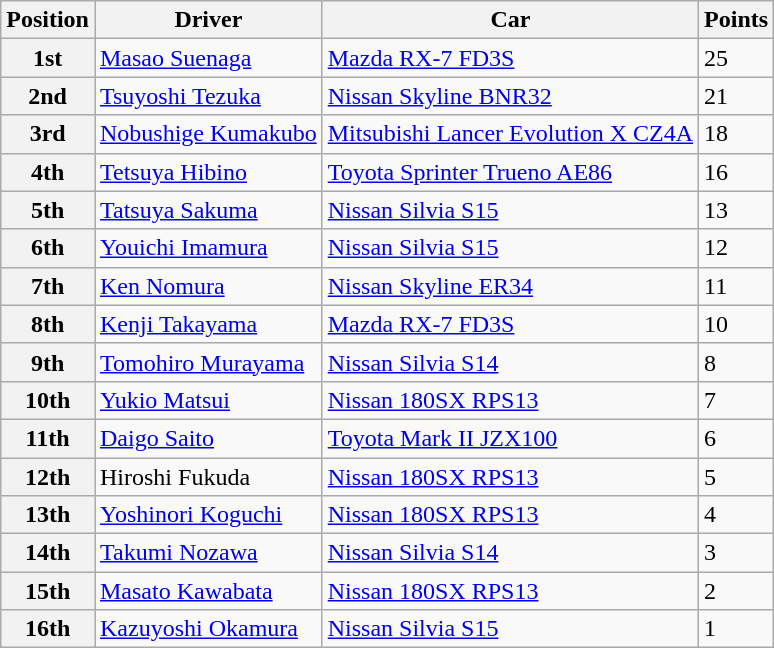<table class="wikitable">
<tr>
<th>Position</th>
<th>Driver</th>
<th>Car</th>
<th>Points</th>
</tr>
<tr>
<th>1st</th>
<td><a href='#'>Masao Suenaga</a></td>
<td><a href='#'>Mazda RX-7 FD3S</a></td>
<td>25</td>
</tr>
<tr>
<th>2nd</th>
<td><a href='#'>Tsuyoshi Tezuka</a></td>
<td><a href='#'>Nissan Skyline BNR32</a></td>
<td>21</td>
</tr>
<tr>
<th>3rd</th>
<td><a href='#'>Nobushige Kumakubo</a></td>
<td><a href='#'>Mitsubishi Lancer Evolution X CZ4A</a></td>
<td>18</td>
</tr>
<tr>
<th>4th</th>
<td><a href='#'>Tetsuya Hibino</a></td>
<td><a href='#'>Toyota Sprinter Trueno AE86</a></td>
<td>16</td>
</tr>
<tr>
<th>5th</th>
<td><a href='#'>Tatsuya Sakuma</a></td>
<td><a href='#'>Nissan Silvia S15</a></td>
<td>13</td>
</tr>
<tr>
<th>6th</th>
<td><a href='#'>Youichi Imamura</a></td>
<td><a href='#'>Nissan Silvia S15</a></td>
<td>12</td>
</tr>
<tr>
<th>7th</th>
<td><a href='#'>Ken Nomura</a></td>
<td><a href='#'>Nissan Skyline ER34</a></td>
<td>11</td>
</tr>
<tr>
<th>8th</th>
<td><a href='#'>Kenji Takayama</a></td>
<td><a href='#'>Mazda RX-7 FD3S</a></td>
<td>10</td>
</tr>
<tr>
<th>9th</th>
<td><a href='#'>Tomohiro Murayama</a></td>
<td><a href='#'>Nissan Silvia S14</a></td>
<td>8</td>
</tr>
<tr>
<th>10th</th>
<td><a href='#'>Yukio Matsui</a></td>
<td><a href='#'>Nissan 180SX RPS13</a></td>
<td>7</td>
</tr>
<tr>
<th>11th</th>
<td><a href='#'>Daigo Saito</a></td>
<td><a href='#'>Toyota Mark II JZX100</a></td>
<td>6</td>
</tr>
<tr>
<th>12th</th>
<td>Hiroshi Fukuda</td>
<td><a href='#'>Nissan 180SX RPS13</a></td>
<td>5</td>
</tr>
<tr>
<th>13th</th>
<td><a href='#'>Yoshinori Koguchi</a></td>
<td><a href='#'>Nissan 180SX RPS13</a></td>
<td>4</td>
</tr>
<tr>
<th>14th</th>
<td><a href='#'>Takumi Nozawa</a></td>
<td><a href='#'>Nissan Silvia S14</a></td>
<td>3</td>
</tr>
<tr>
<th>15th</th>
<td><a href='#'>Masato Kawabata</a></td>
<td><a href='#'>Nissan 180SX RPS13</a></td>
<td>2</td>
</tr>
<tr>
<th>16th</th>
<td><a href='#'>Kazuyoshi Okamura</a></td>
<td><a href='#'>Nissan Silvia S15</a></td>
<td>1</td>
</tr>
</table>
